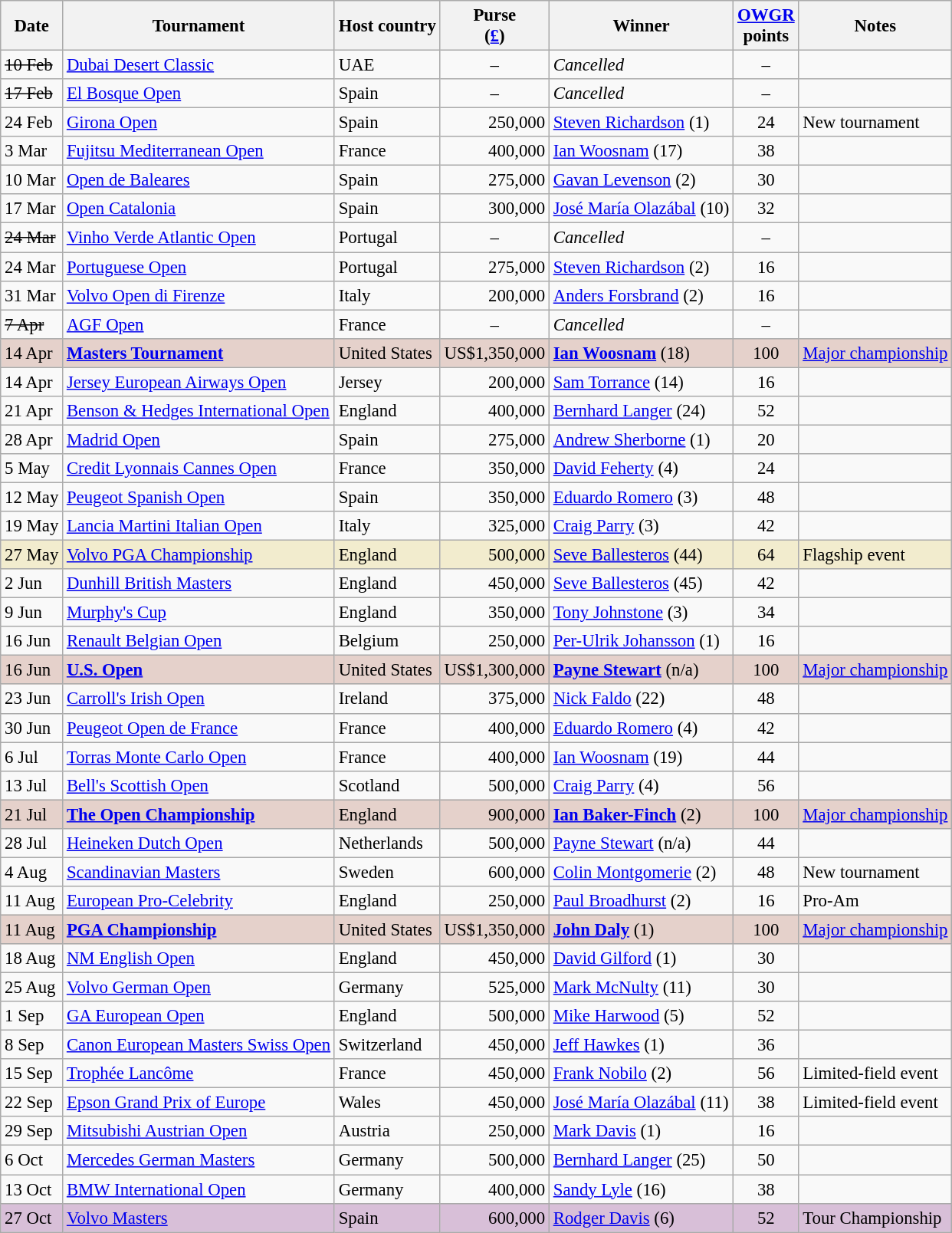<table class="wikitable" style="font-size:95%">
<tr>
<th>Date</th>
<th>Tournament</th>
<th>Host country</th>
<th>Purse<br>(<a href='#'>£</a>)</th>
<th>Winner</th>
<th><a href='#'>OWGR</a><br>points</th>
<th>Notes</th>
</tr>
<tr>
<td><s>10 Feb</s></td>
<td><a href='#'>Dubai Desert Classic</a></td>
<td>UAE</td>
<td align=center>–</td>
<td><em>Cancelled</em></td>
<td align=center>–</td>
<td></td>
</tr>
<tr>
<td><s>17 Feb</s></td>
<td><a href='#'>El Bosque Open</a></td>
<td>Spain</td>
<td align=center>–</td>
<td><em>Cancelled</em></td>
<td align=center>–</td>
<td></td>
</tr>
<tr>
<td>24 Feb</td>
<td><a href='#'>Girona Open</a></td>
<td>Spain</td>
<td align=right>250,000</td>
<td> <a href='#'>Steven Richardson</a> (1)</td>
<td align=center>24</td>
<td>New tournament</td>
</tr>
<tr>
<td>3 Mar</td>
<td><a href='#'>Fujitsu Mediterranean Open</a></td>
<td>France</td>
<td align=right>400,000</td>
<td> <a href='#'>Ian Woosnam</a> (17)</td>
<td align=center>38</td>
<td></td>
</tr>
<tr>
<td>10 Mar</td>
<td><a href='#'>Open de Baleares</a></td>
<td>Spain</td>
<td align=right>275,000</td>
<td> <a href='#'>Gavan Levenson</a> (2)</td>
<td align=center>30</td>
<td></td>
</tr>
<tr>
<td>17 Mar</td>
<td><a href='#'>Open Catalonia</a></td>
<td>Spain</td>
<td align=right>300,000</td>
<td> <a href='#'>José María Olazábal</a> (10)</td>
<td align=center>32</td>
<td></td>
</tr>
<tr>
<td><s>24 Mar</s></td>
<td><a href='#'>Vinho Verde Atlantic Open</a></td>
<td>Portugal</td>
<td align=center>–</td>
<td><em>Cancelled</em></td>
<td align=center>–</td>
<td></td>
</tr>
<tr>
<td>24 Mar</td>
<td><a href='#'>Portuguese Open</a></td>
<td>Portugal</td>
<td align=right>275,000</td>
<td> <a href='#'>Steven Richardson</a> (2)</td>
<td align=center>16</td>
<td></td>
</tr>
<tr>
<td>31 Mar</td>
<td><a href='#'>Volvo Open di Firenze</a></td>
<td>Italy</td>
<td align=right>200,000</td>
<td> <a href='#'>Anders Forsbrand</a> (2)</td>
<td align=center>16</td>
<td></td>
</tr>
<tr>
<td><s>7 Apr</s></td>
<td><a href='#'>AGF Open</a></td>
<td>France</td>
<td align=center>–</td>
<td><em>Cancelled</em></td>
<td align=center>–</td>
<td></td>
</tr>
<tr style="background:#e5d1cb;">
<td>14 Apr</td>
<td><strong><a href='#'>Masters Tournament</a></strong></td>
<td>United States</td>
<td align=right>US$1,350,000</td>
<td> <strong><a href='#'>Ian Woosnam</a></strong> (18)</td>
<td align=center>100</td>
<td><a href='#'>Major championship</a></td>
</tr>
<tr>
<td>14 Apr</td>
<td><a href='#'>Jersey European Airways Open</a></td>
<td>Jersey</td>
<td align=right>200,000</td>
<td> <a href='#'>Sam Torrance</a> (14)</td>
<td align=center>16</td>
<td></td>
</tr>
<tr>
<td>21 Apr</td>
<td><a href='#'>Benson & Hedges International Open</a></td>
<td>England</td>
<td align=right>400,000</td>
<td> <a href='#'>Bernhard Langer</a> (24)</td>
<td align=center>52</td>
<td></td>
</tr>
<tr>
<td>28 Apr</td>
<td><a href='#'>Madrid Open</a></td>
<td>Spain</td>
<td align=right>275,000</td>
<td> <a href='#'>Andrew Sherborne</a> (1)</td>
<td align=center>20</td>
<td></td>
</tr>
<tr>
<td>5 May</td>
<td><a href='#'>Credit Lyonnais Cannes Open</a></td>
<td>France</td>
<td align=right>350,000</td>
<td> <a href='#'>David Feherty</a> (4)</td>
<td align=center>24</td>
<td></td>
</tr>
<tr>
<td>12 May</td>
<td><a href='#'>Peugeot Spanish Open</a></td>
<td>Spain</td>
<td align=right>350,000</td>
<td> <a href='#'>Eduardo Romero</a> (3)</td>
<td align=center>48</td>
<td></td>
</tr>
<tr>
<td>19 May</td>
<td><a href='#'>Lancia Martini Italian Open</a></td>
<td>Italy</td>
<td align=right>325,000</td>
<td> <a href='#'>Craig Parry</a> (3)</td>
<td align=center>42</td>
<td></td>
</tr>
<tr style="background:#f2ecce;">
<td>27 May</td>
<td><a href='#'>Volvo PGA Championship</a></td>
<td>England</td>
<td align=right>500,000</td>
<td> <a href='#'>Seve Ballesteros</a> (44)</td>
<td align=center>64</td>
<td>Flagship event</td>
</tr>
<tr>
<td>2 Jun</td>
<td><a href='#'>Dunhill British Masters</a></td>
<td>England</td>
<td align=right>450,000</td>
<td> <a href='#'>Seve Ballesteros</a> (45)</td>
<td align=center>42</td>
<td></td>
</tr>
<tr>
<td>9 Jun</td>
<td><a href='#'>Murphy's Cup</a></td>
<td>England</td>
<td align=right>350,000</td>
<td> <a href='#'>Tony Johnstone</a> (3)</td>
<td align=center>34</td>
<td></td>
</tr>
<tr>
<td>16 Jun</td>
<td><a href='#'>Renault Belgian Open</a></td>
<td>Belgium</td>
<td align=right>250,000</td>
<td> <a href='#'>Per-Ulrik Johansson</a> (1)</td>
<td align=center>16</td>
<td></td>
</tr>
<tr style="background:#e5d1cb;">
<td>16 Jun</td>
<td><strong><a href='#'>U.S. Open</a></strong></td>
<td>United States</td>
<td align=right>US$1,300,000</td>
<td> <strong><a href='#'>Payne Stewart</a></strong> (n/a)</td>
<td align=center>100</td>
<td><a href='#'>Major championship</a></td>
</tr>
<tr>
<td>23 Jun</td>
<td><a href='#'>Carroll's Irish Open</a></td>
<td>Ireland</td>
<td align=right>375,000</td>
<td> <a href='#'>Nick Faldo</a> (22)</td>
<td align=center>48</td>
<td></td>
</tr>
<tr>
<td>30 Jun</td>
<td><a href='#'>Peugeot Open de France</a></td>
<td>France</td>
<td align=right>400,000</td>
<td> <a href='#'>Eduardo Romero</a> (4)</td>
<td align=center>42</td>
<td></td>
</tr>
<tr>
<td>6 Jul</td>
<td><a href='#'>Torras Monte Carlo Open</a></td>
<td>France</td>
<td align=right>400,000</td>
<td> <a href='#'>Ian Woosnam</a> (19)</td>
<td align=center>44</td>
<td></td>
</tr>
<tr>
<td>13 Jul</td>
<td><a href='#'>Bell's Scottish Open</a></td>
<td>Scotland</td>
<td align=right>500,000</td>
<td> <a href='#'>Craig Parry</a> (4)</td>
<td align=center>56</td>
<td></td>
</tr>
<tr style="background:#e5d1cb;">
<td>21 Jul</td>
<td><strong><a href='#'>The Open Championship</a></strong></td>
<td>England</td>
<td align=right>900,000</td>
<td> <strong><a href='#'>Ian Baker-Finch</a></strong> (2)</td>
<td align=center>100</td>
<td><a href='#'>Major championship</a></td>
</tr>
<tr>
<td>28 Jul</td>
<td><a href='#'>Heineken Dutch Open</a></td>
<td>Netherlands</td>
<td align=right>500,000</td>
<td> <a href='#'>Payne Stewart</a> (n/a)</td>
<td align=center>44</td>
<td></td>
</tr>
<tr>
<td>4 Aug</td>
<td><a href='#'>Scandinavian Masters</a></td>
<td>Sweden</td>
<td align=right>600,000</td>
<td> <a href='#'>Colin Montgomerie</a> (2)</td>
<td align=center>48</td>
<td>New tournament</td>
</tr>
<tr>
<td>11 Aug</td>
<td><a href='#'>European Pro-Celebrity</a></td>
<td>England</td>
<td align=right>250,000</td>
<td> <a href='#'>Paul Broadhurst</a> (2)</td>
<td align=center>16</td>
<td>Pro-Am</td>
</tr>
<tr style="background:#e5d1cb;">
<td>11 Aug</td>
<td><strong><a href='#'>PGA Championship</a></strong></td>
<td>United States</td>
<td align=right>US$1,350,000</td>
<td> <strong><a href='#'>John Daly</a></strong> (1)</td>
<td align=center>100</td>
<td><a href='#'>Major championship</a></td>
</tr>
<tr>
<td>18 Aug</td>
<td><a href='#'>NM English Open</a></td>
<td>England</td>
<td align=right>450,000</td>
<td> <a href='#'>David Gilford</a> (1)</td>
<td align=center>30</td>
<td></td>
</tr>
<tr>
<td>25 Aug</td>
<td><a href='#'>Volvo German Open</a></td>
<td>Germany</td>
<td align=right>525,000</td>
<td> <a href='#'>Mark McNulty</a> (11)</td>
<td align=center>30</td>
<td></td>
</tr>
<tr>
<td>1 Sep</td>
<td><a href='#'>GA European Open</a></td>
<td>England</td>
<td align=right>500,000</td>
<td> <a href='#'>Mike Harwood</a> (5)</td>
<td align=center>52</td>
<td></td>
</tr>
<tr>
<td>8 Sep</td>
<td><a href='#'>Canon European Masters Swiss Open</a></td>
<td>Switzerland</td>
<td align=right>450,000</td>
<td> <a href='#'>Jeff Hawkes</a> (1)</td>
<td align=center>36</td>
<td></td>
</tr>
<tr>
<td>15 Sep</td>
<td><a href='#'>Trophée Lancôme</a></td>
<td>France</td>
<td align=right>450,000</td>
<td> <a href='#'>Frank Nobilo</a> (2)</td>
<td align=center>56</td>
<td>Limited-field event</td>
</tr>
<tr>
<td>22 Sep</td>
<td><a href='#'>Epson Grand Prix of Europe</a></td>
<td>Wales</td>
<td align=right>450,000</td>
<td> <a href='#'>José María Olazábal</a> (11)</td>
<td align=center>38</td>
<td>Limited-field event</td>
</tr>
<tr>
<td>29 Sep</td>
<td><a href='#'>Mitsubishi Austrian Open</a></td>
<td>Austria</td>
<td align=right>250,000</td>
<td> <a href='#'>Mark Davis</a> (1)</td>
<td align=center>16</td>
<td></td>
</tr>
<tr>
<td>6 Oct</td>
<td><a href='#'>Mercedes German Masters</a></td>
<td>Germany</td>
<td align=right>500,000</td>
<td> <a href='#'>Bernhard Langer</a> (25)</td>
<td align=center>50</td>
<td></td>
</tr>
<tr>
<td>13 Oct</td>
<td><a href='#'>BMW International Open</a></td>
<td>Germany</td>
<td align=right>400,000</td>
<td> <a href='#'>Sandy Lyle</a> (16)</td>
<td align=center>38</td>
<td></td>
</tr>
<tr style="background:thistle;">
<td>27 Oct</td>
<td><a href='#'>Volvo Masters</a></td>
<td>Spain</td>
<td align=right>600,000</td>
<td> <a href='#'>Rodger Davis</a> (6)</td>
<td align=center>52</td>
<td>Tour Championship</td>
</tr>
</table>
